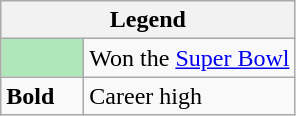<table class="wikitable">
<tr>
<th colspan="2">Legend</th>
</tr>
<tr>
<td style="background:#afe6ba; width:3em;"></td>
<td>Won the <a href='#'>Super Bowl</a></td>
</tr>
<tr>
<td><strong>Bold</strong></td>
<td>Career high</td>
</tr>
</table>
